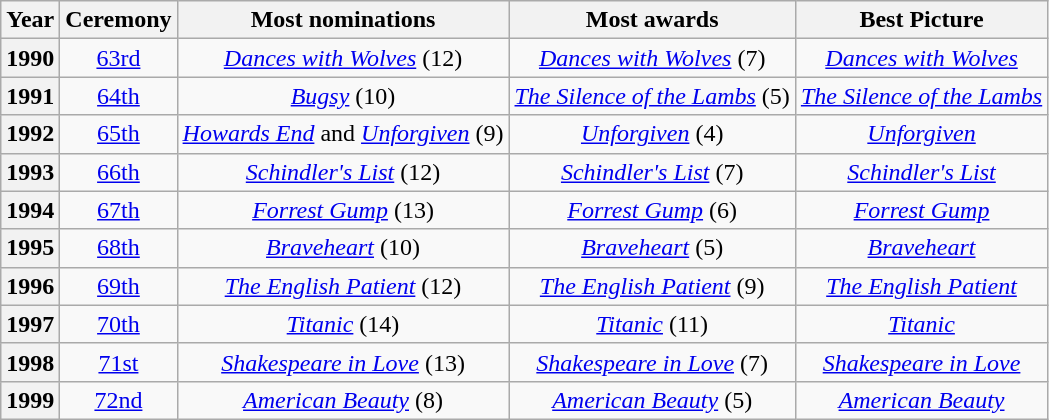<table class="wikitable" style="text-align: center;">
<tr>
<th>Year</th>
<th>Ceremony</th>
<th>Most nominations</th>
<th>Most awards</th>
<th>Best Picture</th>
</tr>
<tr>
<th>1990</th>
<td><a href='#'>63rd</a></td>
<td><em><a href='#'>Dances with Wolves</a></em> (12)</td>
<td><em><a href='#'>Dances with Wolves</a></em> (7)</td>
<td><em><a href='#'>Dances with Wolves</a></em></td>
</tr>
<tr>
<th>1991</th>
<td><a href='#'>64th</a></td>
<td><em><a href='#'>Bugsy</a></em> (10)</td>
<td><em><a href='#'>The Silence of the Lambs</a></em> (5)</td>
<td><em><a href='#'>The Silence of the Lambs</a></em></td>
</tr>
<tr>
<th>1992</th>
<td><a href='#'>65th</a></td>
<td><em><a href='#'>Howards End</a></em> and <em><a href='#'>Unforgiven</a></em> (9)</td>
<td><em><a href='#'>Unforgiven</a></em> (4)</td>
<td><em><a href='#'>Unforgiven</a></em></td>
</tr>
<tr>
<th>1993</th>
<td><a href='#'>66th</a></td>
<td><em><a href='#'>Schindler's List</a></em> (12)</td>
<td><em><a href='#'>Schindler's List</a></em> (7)</td>
<td><em><a href='#'>Schindler's List</a></em></td>
</tr>
<tr>
<th>1994</th>
<td><a href='#'>67th</a></td>
<td><em><a href='#'>Forrest Gump</a></em> (13)</td>
<td><em><a href='#'>Forrest Gump</a></em> (6)</td>
<td><em><a href='#'>Forrest Gump</a></em></td>
</tr>
<tr>
<th>1995</th>
<td><a href='#'>68th</a></td>
<td><em><a href='#'>Braveheart</a></em> (10)</td>
<td><em><a href='#'>Braveheart</a></em> (5)</td>
<td><em><a href='#'>Braveheart</a></em></td>
</tr>
<tr>
<th>1996</th>
<td><a href='#'>69th</a></td>
<td><em><a href='#'>The English Patient</a></em> (12)</td>
<td><em><a href='#'>The English Patient</a></em> (9)</td>
<td><em><a href='#'>The English Patient</a></em></td>
</tr>
<tr>
<th>1997</th>
<td><a href='#'>70th</a></td>
<td><em><a href='#'>Titanic</a></em> (14)</td>
<td><em><a href='#'>Titanic</a></em> (11)</td>
<td><em><a href='#'>Titanic</a></em></td>
</tr>
<tr>
<th>1998</th>
<td><a href='#'>71st</a></td>
<td><em><a href='#'>Shakespeare in Love</a></em> (13)</td>
<td><em><a href='#'>Shakespeare in Love</a></em> (7)</td>
<td><em><a href='#'>Shakespeare in Love</a></em></td>
</tr>
<tr>
<th>1999</th>
<td><a href='#'>72nd</a></td>
<td><em><a href='#'>American Beauty</a></em> (8)</td>
<td><em><a href='#'>American Beauty</a></em> (5)</td>
<td><em><a href='#'>American Beauty</a></em></td>
</tr>
</table>
